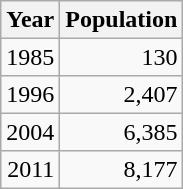<table class="wikitable" style="line-height:1.1em;">
<tr>
<th>Year</th>
<th>Population</th>
</tr>
<tr align="right">
<td>1985</td>
<td>130</td>
</tr>
<tr align="right">
<td>1996</td>
<td>2,407</td>
</tr>
<tr align="right">
<td>2004</td>
<td>6,385</td>
</tr>
<tr align="right">
<td>2011</td>
<td>8,177</td>
</tr>
</table>
